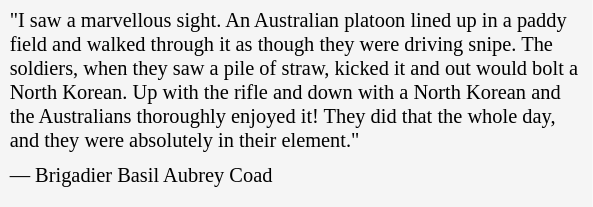<table class="toccolours" style="float: right; margin-left: 1em; margin-right: 2em; font-size: 85%; background:whitesmoke; color:black; width:29em; max-width: 40%;" cellspacing="5">
<tr>
<td style="text-align: left;">"I saw a marvellous sight. An Australian platoon lined up in a paddy field and walked through it as though they were driving snipe. The soldiers, when they saw a pile of straw, kicked it and out would bolt a North Korean. Up with the rifle and down with a North Korean and the Australians thoroughly enjoyed it! They did that the whole day, and they were absolutely in their element."</td>
</tr>
<tr>
<td style="text-align: left;">— Brigadier Basil Aubrey Coad</td>
</tr>
<tr>
<td style="text-align: left;"></td>
</tr>
</table>
